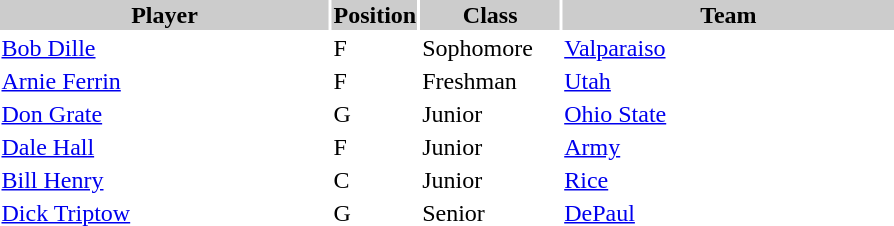<table style="width:600px" "border:'1' 'solid' 'gray'">
<tr>
<th bgcolor="#CCCCCC" style="width:40%">Player</th>
<th bgcolor="#CCCCCC" style="width:4%">Position</th>
<th bgcolor="#CCCCCC" style="width:16%">Class</th>
<th bgcolor="#CCCCCC" style="width:40%">Team</th>
</tr>
<tr>
<td><a href='#'>Bob Dille</a></td>
<td>F</td>
<td>Sophomore</td>
<td><a href='#'>Valparaiso</a></td>
</tr>
<tr>
<td><a href='#'>Arnie Ferrin</a></td>
<td>F</td>
<td>Freshman</td>
<td><a href='#'>Utah</a></td>
</tr>
<tr>
<td><a href='#'>Don Grate</a></td>
<td>G</td>
<td>Junior</td>
<td><a href='#'>Ohio State</a></td>
</tr>
<tr>
<td><a href='#'>Dale Hall</a></td>
<td>F</td>
<td>Junior</td>
<td><a href='#'>Army</a></td>
</tr>
<tr>
<td><a href='#'>Bill Henry</a></td>
<td>C</td>
<td>Junior</td>
<td><a href='#'>Rice</a></td>
</tr>
<tr>
<td><a href='#'>Dick Triptow</a></td>
<td>G</td>
<td>Senior</td>
<td><a href='#'>DePaul</a></td>
</tr>
</table>
